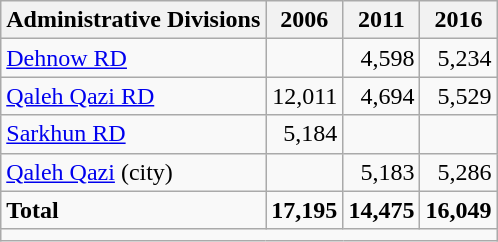<table class="wikitable">
<tr>
<th>Administrative Divisions</th>
<th>2006</th>
<th>2011</th>
<th>2016</th>
</tr>
<tr>
<td><a href='#'>Dehnow RD</a></td>
<td style="text-align: right;"></td>
<td style="text-align: right;">4,598</td>
<td style="text-align: right;">5,234</td>
</tr>
<tr>
<td><a href='#'>Qaleh Qazi RD</a></td>
<td style="text-align: right;">12,011</td>
<td style="text-align: right;">4,694</td>
<td style="text-align: right;">5,529</td>
</tr>
<tr>
<td><a href='#'>Sarkhun RD</a></td>
<td style="text-align: right;">5,184</td>
<td style="text-align: right;"></td>
<td style="text-align: right;"></td>
</tr>
<tr>
<td><a href='#'>Qaleh Qazi</a> (city)</td>
<td style="text-align: right;"></td>
<td style="text-align: right;">5,183</td>
<td style="text-align: right;">5,286</td>
</tr>
<tr>
<td><strong>Total</strong></td>
<td style="text-align: right;"><strong>17,195</strong></td>
<td style="text-align: right;"><strong>14,475</strong></td>
<td style="text-align: right;"><strong>16,049</strong></td>
</tr>
<tr>
<td colspan=4></td>
</tr>
</table>
